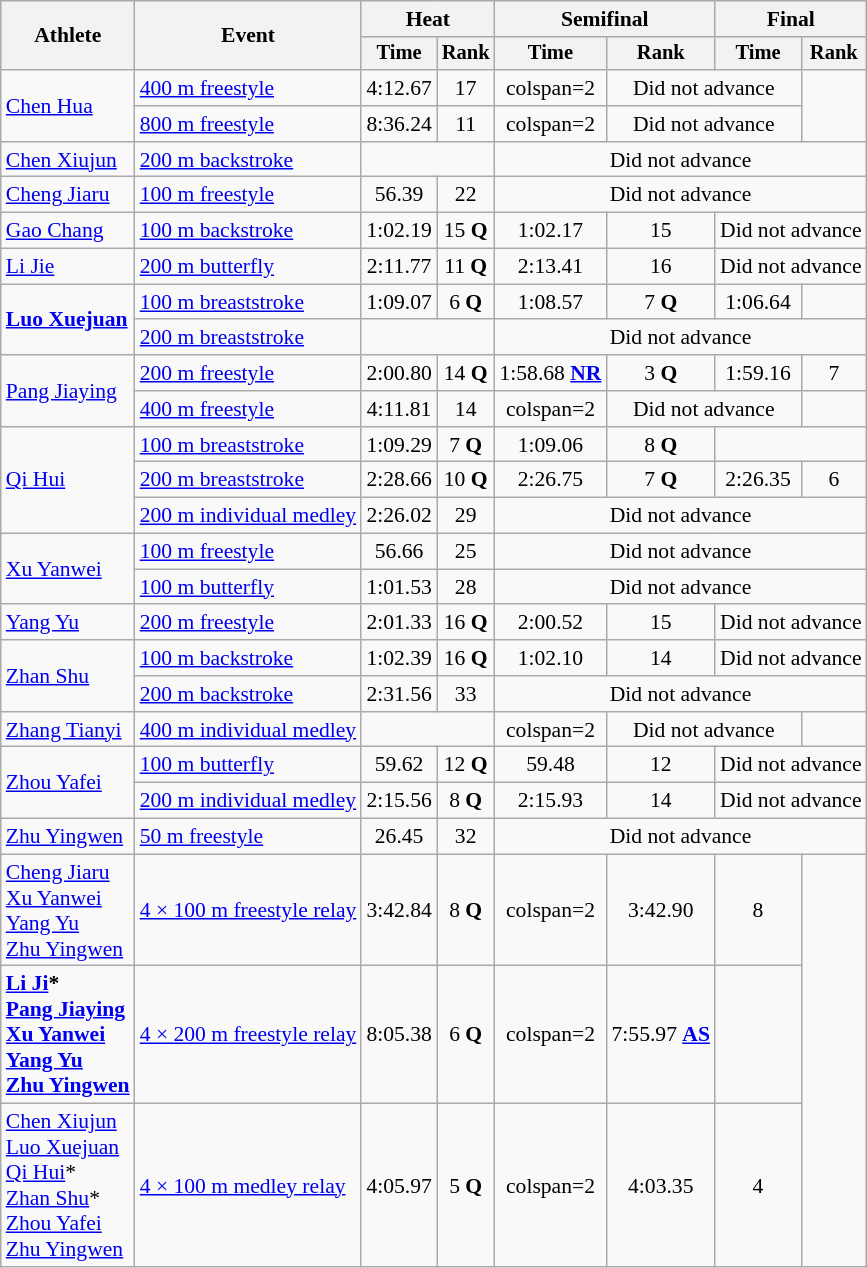<table class=wikitable style="font-size:90%">
<tr>
<th rowspan="2">Athlete</th>
<th rowspan="2">Event</th>
<th colspan="2">Heat</th>
<th colspan="2">Semifinal</th>
<th colspan="2">Final</th>
</tr>
<tr style="font-size:95%">
<th>Time</th>
<th>Rank</th>
<th>Time</th>
<th>Rank</th>
<th>Time</th>
<th>Rank</th>
</tr>
<tr align=center>
<td style="text-align:left;" rowspan="2"><a href='#'>Chen Hua</a></td>
<td align=left><a href='#'>400 m freestyle</a></td>
<td>4:12.67</td>
<td>17</td>
<td>colspan=2 </td>
<td colspan=2>Did not advance</td>
</tr>
<tr align=center>
<td align=left><a href='#'>800 m freestyle</a></td>
<td>8:36.24</td>
<td>11</td>
<td>colspan=2 </td>
<td colspan=2>Did not advance</td>
</tr>
<tr align=center>
<td align=left><a href='#'>Chen Xiujun</a></td>
<td align=left><a href='#'>200 m backstroke</a></td>
<td colspan=2></td>
<td colspan=4>Did not advance</td>
</tr>
<tr align=center>
<td align=left><a href='#'>Cheng Jiaru</a></td>
<td align=left><a href='#'>100 m freestyle</a></td>
<td>56.39</td>
<td>22</td>
<td colspan=4>Did not advance</td>
</tr>
<tr align=center>
<td align=left><a href='#'>Gao Chang</a></td>
<td align=left><a href='#'>100 m backstroke</a></td>
<td>1:02.19</td>
<td>15 <strong>Q</strong></td>
<td>1:02.17</td>
<td>15</td>
<td colspan=2>Did not advance</td>
</tr>
<tr align=center>
<td align=left><a href='#'>Li Jie</a></td>
<td align=left><a href='#'>200 m butterfly</a></td>
<td>2:11.77</td>
<td>11 <strong>Q</strong></td>
<td>2:13.41</td>
<td>16</td>
<td colspan=2>Did not advance</td>
</tr>
<tr align=center>
<td style="text-align:left;" rowspan="2"><strong><a href='#'>Luo Xuejuan</a></strong></td>
<td align=left><a href='#'>100 m breaststroke</a></td>
<td>1:09.07</td>
<td>6 <strong>Q</strong></td>
<td>1:08.57</td>
<td>7 <strong>Q</strong></td>
<td>1:06.64 </td>
<td></td>
</tr>
<tr align=center>
<td align=left><a href='#'>200 m breaststroke</a></td>
<td colspan=2></td>
<td colspan=4>Did not advance</td>
</tr>
<tr align=center>
<td style="text-align:left;" rowspan="2"><a href='#'>Pang Jiaying</a></td>
<td align=left><a href='#'>200 m freestyle</a></td>
<td>2:00.80</td>
<td>14 <strong>Q</strong></td>
<td>1:58.68 <strong><a href='#'>NR</a></strong></td>
<td>3 <strong>Q</strong></td>
<td>1:59.16</td>
<td>7</td>
</tr>
<tr align=center>
<td align=left><a href='#'>400 m freestyle</a></td>
<td>4:11.81</td>
<td>14</td>
<td>colspan=2 </td>
<td colspan=2>Did not advance</td>
</tr>
<tr align=center>
<td style="text-align:left;" rowspan="3"><a href='#'>Qi Hui</a></td>
<td align=left><a href='#'>100 m breaststroke</a></td>
<td>1:09.29</td>
<td>7 <strong>Q</strong></td>
<td>1:09.06</td>
<td>8 <strong>Q</strong></td>
<td colspan=2></td>
</tr>
<tr align=center>
<td align=left><a href='#'>200 m breaststroke</a></td>
<td>2:28.66</td>
<td>10 <strong>Q</strong></td>
<td>2:26.75</td>
<td>7 <strong>Q</strong></td>
<td>2:26.35</td>
<td>6</td>
</tr>
<tr align=center>
<td align=left><a href='#'>200 m individual medley</a></td>
<td>2:26.02</td>
<td>29</td>
<td colspan=4>Did not advance</td>
</tr>
<tr align=center>
<td style="text-align:left;" rowspan="2"><a href='#'>Xu Yanwei</a></td>
<td align=left><a href='#'>100 m freestyle</a></td>
<td>56.66</td>
<td>25</td>
<td colspan=4>Did not advance</td>
</tr>
<tr align=center>
<td align=left><a href='#'>100 m butterfly</a></td>
<td>1:01.53</td>
<td>28</td>
<td colspan=4>Did not advance</td>
</tr>
<tr align=center>
<td align=left><a href='#'>Yang Yu</a></td>
<td align=left><a href='#'>200 m freestyle</a></td>
<td>2:01.33</td>
<td>16 <strong>Q</strong></td>
<td>2:00.52</td>
<td>15</td>
<td colspan=2>Did not advance</td>
</tr>
<tr align=center>
<td style="text-align:left;" rowspan="2"><a href='#'>Zhan Shu</a></td>
<td align=left><a href='#'>100 m backstroke</a></td>
<td>1:02.39</td>
<td>16 <strong>Q</strong></td>
<td>1:02.10</td>
<td>14</td>
<td colspan=2>Did not advance</td>
</tr>
<tr align=center>
<td align=left><a href='#'>200 m backstroke</a></td>
<td>2:31.56</td>
<td>33</td>
<td colspan=4>Did not advance</td>
</tr>
<tr align=center>
<td align=left><a href='#'>Zhang Tianyi</a></td>
<td align=left><a href='#'>400 m individual medley</a></td>
<td colspan=2></td>
<td>colspan=2 </td>
<td colspan=2>Did not advance</td>
</tr>
<tr align=center>
<td style="text-align:left;" rowspan="2"><a href='#'>Zhou Yafei</a></td>
<td align=left><a href='#'>100 m butterfly</a></td>
<td>59.62</td>
<td>12 <strong>Q</strong></td>
<td>59.48</td>
<td>12</td>
<td colspan=2>Did not advance</td>
</tr>
<tr align=center>
<td align=left><a href='#'>200 m individual medley</a></td>
<td>2:15.56</td>
<td>8 <strong>Q</strong></td>
<td>2:15.93</td>
<td>14</td>
<td colspan=2>Did not advance</td>
</tr>
<tr align=center>
<td align=left><a href='#'>Zhu Yingwen</a></td>
<td align=left><a href='#'>50 m freestyle</a></td>
<td>26.45</td>
<td>32</td>
<td colspan=4>Did not advance</td>
</tr>
<tr align=center>
<td align=left><a href='#'>Cheng Jiaru</a><br><a href='#'>Xu Yanwei</a><br><a href='#'>Yang Yu</a><br><a href='#'>Zhu Yingwen</a></td>
<td align=left><a href='#'>4 × 100 m freestyle relay</a></td>
<td>3:42.84</td>
<td>8 <strong>Q</strong></td>
<td>colspan=2 </td>
<td>3:42.90</td>
<td>8</td>
</tr>
<tr align=center>
<td align=left><strong><a href='#'>Li Ji</a>*<br><a href='#'>Pang Jiaying</a><br><a href='#'>Xu Yanwei</a><br><a href='#'>Yang Yu</a><br><a href='#'>Zhu Yingwen</a></strong></td>
<td align=left><a href='#'>4 × 200 m freestyle relay</a></td>
<td>8:05.38</td>
<td>6 <strong>Q</strong></td>
<td>colspan=2 </td>
<td>7:55.97 <strong><a href='#'>AS</a></strong></td>
<td></td>
</tr>
<tr align=center>
<td align=left><a href='#'>Chen Xiujun</a><br><a href='#'>Luo Xuejuan</a><br><a href='#'>Qi Hui</a>*<br><a href='#'>Zhan Shu</a>*<br><a href='#'>Zhou Yafei</a><br><a href='#'>Zhu Yingwen</a></td>
<td align=left><a href='#'>4 × 100 m medley relay</a></td>
<td>4:05.97</td>
<td>5 <strong>Q</strong></td>
<td>colspan=2 </td>
<td>4:03.35</td>
<td>4</td>
</tr>
</table>
